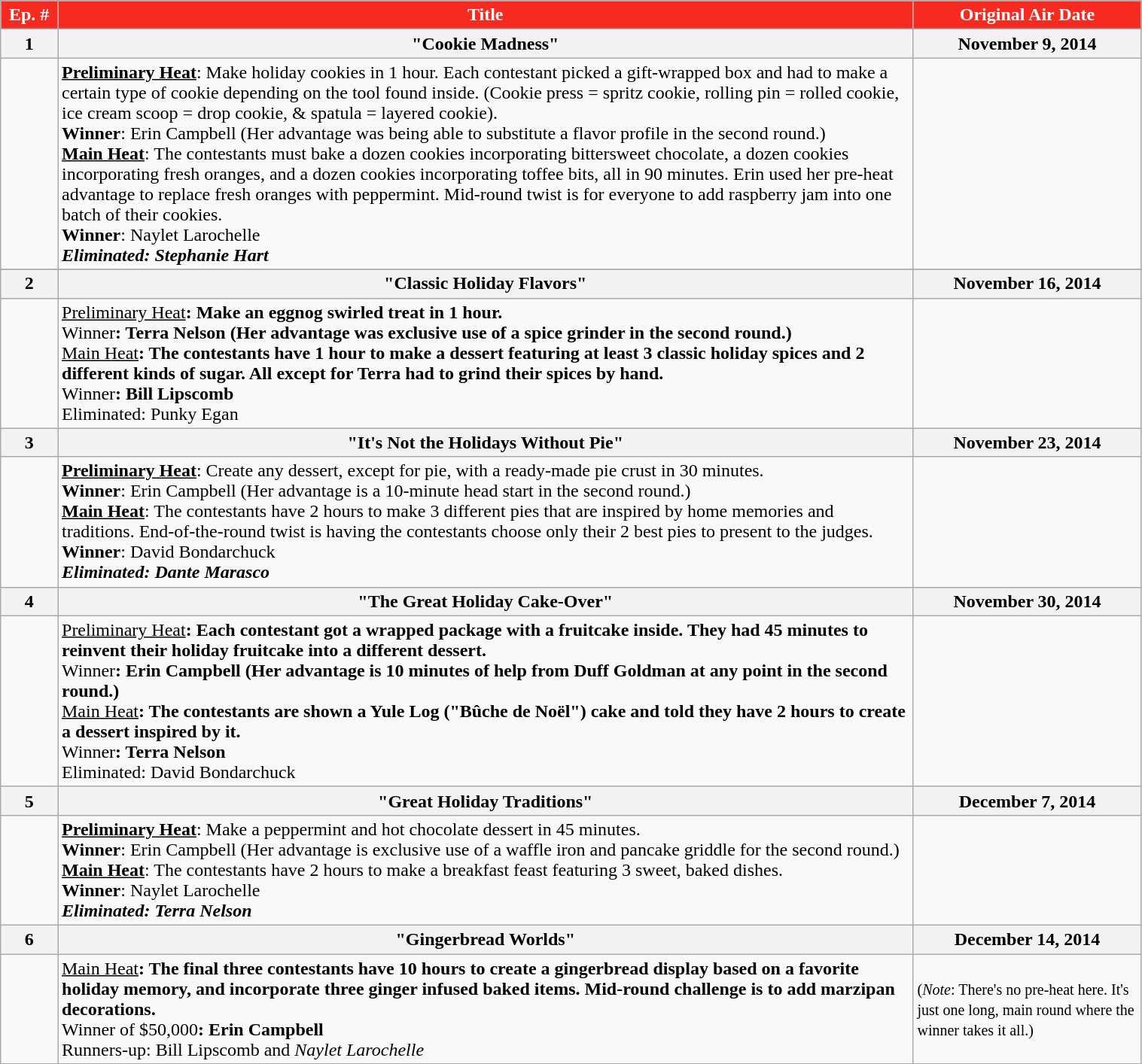<table class="wikitable plainrowheaders" style="width:80%;">
<tr>
<th style="background-color: #f62a20; color: #FFFFFF;" width=5%>Ep. #</th>
<th style="background-color: #f62a20; color: #FFFFFF;">Title</th>
<th style="background-color: #f62a20; color: #FFFFFF;" width=20%>Original Air Date</th>
</tr>
<tr>
<th align="center">1</th>
<th>"Cookie Madness"</th>
<th>November 9, 2014</th>
</tr>
<tr>
<td></td>
<td><strong><u>Preliminary Heat</u></strong>: Make holiday cookies in 1 hour. Each contestant picked a gift-wrapped box and had to make a certain type of cookie depending on the tool found inside. (Cookie press = spritz cookie, rolling pin = rolled cookie, ice cream scoop = drop cookie, & spatula = layered cookie).<br><strong>Winner</strong>: Erin Campbell (Her advantage was being able to substitute a flavor profile in the second round.)<br><strong><u>Main Heat</u></strong>: The contestants must bake a dozen cookies incorporating bittersweet chocolate, a dozen cookies incorporating fresh oranges, and a dozen cookies incorporating toffee bits, all in 90 minutes. Erin used her pre-heat advantage to replace fresh oranges with peppermint. Mid-round twist is for everyone to add raspberry jam into one batch of their cookies.<br><strong>Winner</strong>: Naylet Larochelle<br><strong><em>Eliminated<strong>:<em> </em>Stephanie Hart<em></td>
<td></td>
</tr>
<tr ">
</tr>
<tr>
<th align="center">2</th>
<th>"Classic Holiday Flavors"</th>
<th>November 16, 2014</th>
</tr>
<tr>
<td></td>
<td></strong><u>Preliminary Heat</u><strong>: Make an eggnog swirled treat in 1 hour.<br></strong>Winner<strong>: Terra Nelson (Her advantage was exclusive use of a spice grinder in the second round.)<br></strong><u>Main Heat</u><strong>: The contestants have 1 hour to make a dessert featuring at least 3 classic holiday spices and 2 different kinds of sugar. All except for Terra had to grind their spices by hand.<br></strong>Winner<strong>: Bill Lipscomb<br></em></strong>Eliminated</strong>: Punky Egan</em></td>
<td></td>
</tr>
<tr>
<th align="center">3</th>
<th>"It's Not the Holidays Without Pie"</th>
<th>November 23, 2014</th>
</tr>
<tr>
<td></td>
<td><strong><u>Preliminary Heat</u></strong>: Create any dessert, except for pie, with a ready-made pie crust in 30 minutes.<br><strong>Winner</strong>: Erin Campbell (Her advantage is a 10-minute head start in the second round.)<br><strong><u>Main Heat</u></strong>: The contestants have 2 hours to make 3 different pies that are inspired by home memories and traditions. End-of-the-round twist is having the contestants choose only their 2 best pies to present to the judges.<br><strong>Winner</strong>: David Bondarchuck<br><strong><em>Eliminated<strong>: Dante Marasco<em></td>
<td></td>
</tr>
<tr>
<th align="center">4</th>
<th>"The Great Holiday Cake-Over"</th>
<th>November 30, 2014</th>
</tr>
<tr>
<td></td>
<td></strong><u>Preliminary Heat</u><strong>: Each contestant got a wrapped package with a fruitcake inside. They had 45 minutes to reinvent their holiday fruitcake into a different dessert.<br></strong>Winner<strong>: Erin Campbell (Her advantage is 10 minutes of help from Duff Goldman at any point in the second round.)<br></strong><u>Main Heat</u><strong>: The contestants are shown a Yule Log ("Bûche de Noël") cake and told they have 2 hours to create a dessert inspired by it.<br></strong>Winner<strong>: Terra Nelson<br></em></strong>Eliminated</strong>: David Bondarchuck</em></td>
<td></td>
</tr>
<tr>
<th>5</th>
<th>"Great Holiday Traditions"</th>
<th>December 7, 2014</th>
</tr>
<tr>
<td></td>
<td><strong><u>Preliminary Heat</u></strong>: Make a peppermint and hot chocolate dessert in 45 minutes.<br><strong>Winner</strong>: Erin Campbell (Her advantage is exclusive use of a waffle iron and pancake griddle for the second round.)<br><strong><u>Main Heat</u></strong>: The contestants have 2 hours to make a breakfast feast featuring 3 sweet, baked dishes.<br><strong>Winner</strong>: Naylet Larochelle<br><strong><em>Eliminated<strong>: Terra Nelson<em></td>
<td></td>
</tr>
<tr>
<th>6</th>
<th>"Gingerbread Worlds"</th>
<th>December 14, 2014</th>
</tr>
<tr>
<td></td>
<td></strong><u>Main Heat</u><strong>: The final three contestants have 10 hours to create a gingerbread display based on a favorite holiday memory, and incorporate three ginger infused baked items. Mid-round challenge is to add marzipan decorations.<br></strong>Winner of $50,000<strong>: Erin Campbell<br></em></strong>Runners-up</strong>: Bill Lipscomb</em> and <em>Naylet Larochelle</em></td>
<td><small>(<em>Note</em>: There's no pre-heat here. It's just one long, main round where the winner takes it all.)</small></td>
</tr>
</table>
